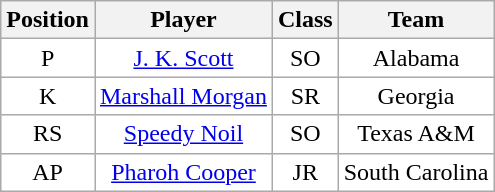<table class="wikitable sortable">
<tr>
<th>Position</th>
<th>Player</th>
<th>Class</th>
<th>Team</th>
</tr>
<tr style="text-align:center;">
<td style="background:white">P</td>
<td style="background:white"><a href='#'>J. K. Scott</a></td>
<td style="background:white">SO</td>
<td style="background:white">Alabama</td>
</tr>
<tr style="text-align:center;">
<td style="background:white">K</td>
<td style="background:white"><a href='#'>Marshall Morgan</a></td>
<td style="background:white">SR</td>
<td style="background:white">Georgia</td>
</tr>
<tr style="text-align:center;">
<td style="background:white">RS</td>
<td style="background:white"><a href='#'>Speedy Noil</a></td>
<td style="background:white">SO</td>
<td style="background:white">Texas A&M</td>
</tr>
<tr style="text-align:center;">
<td style="background:white">AP</td>
<td style="background:white"><a href='#'>Pharoh Cooper</a></td>
<td style="background:white">JR</td>
<td style="background:white">South Carolina</td>
</tr>
</table>
